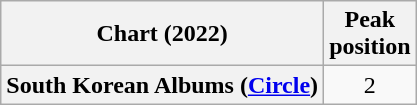<table class="wikitable plainrowheaders" style="text-align:center">
<tr>
<th scope="col">Chart (2022)</th>
<th scope="col">Peak<br>position</th>
</tr>
<tr>
<th scope="row">South Korean Albums (<a href='#'>Circle</a>)</th>
<td>2</td>
</tr>
</table>
